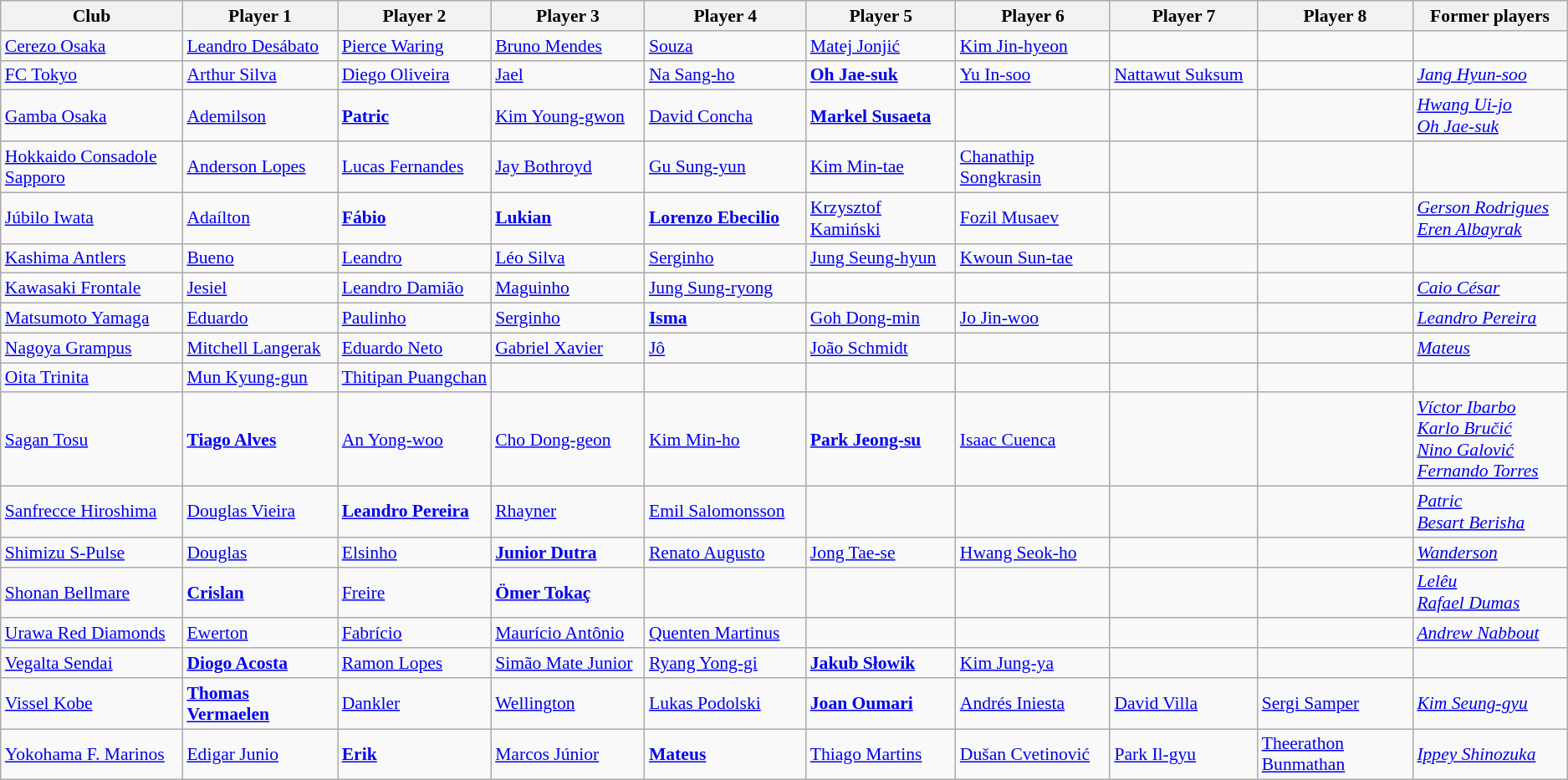<table class="wikitable sortable" style="font-size:90%;">
<tr>
<th width="200">Club</th>
<th width="160">Player 1</th>
<th width="160">Player 2</th>
<th width="160">Player 3</th>
<th width="160">Player 4</th>
<th width="160">Player 5</th>
<th width="160">Player 6</th>
<th width="160">Player 7</th>
<th width="160">Player 8</th>
<th width="160">Former players</th>
</tr>
<tr>
<td><a href='#'>Cerezo Osaka</a></td>
<td> <a href='#'>Leandro Desábato</a></td>
<td> <a href='#'>Pierce Waring</a></td>
<td> <a href='#'>Bruno Mendes</a></td>
<td> <a href='#'>Souza</a></td>
<td> <a href='#'>Matej Jonjić</a></td>
<td> <a href='#'>Kim Jin-hyeon</a></td>
<td></td>
<td></td>
<td></td>
</tr>
<tr>
<td><a href='#'>FC Tokyo</a></td>
<td> <a href='#'>Arthur Silva</a></td>
<td> <a href='#'>Diego Oliveira</a></td>
<td> <a href='#'>Jael</a></td>
<td> <a href='#'>Na Sang-ho</a></td>
<td> <strong><a href='#'>Oh Jae-suk</a></strong></td>
<td> <a href='#'>Yu In-soo</a></td>
<td> <a href='#'>Nattawut Suksum</a></td>
<td></td>
<td> <em><a href='#'>Jang Hyun-soo</a></em></td>
</tr>
<tr>
<td><a href='#'>Gamba Osaka</a></td>
<td> <a href='#'>Ademilson</a></td>
<td> <strong><a href='#'>Patric</a></strong></td>
<td> <a href='#'>Kim Young-gwon</a></td>
<td> <a href='#'>David Concha</a></td>
<td> <strong><a href='#'>Markel Susaeta</a></strong></td>
<td></td>
<td></td>
<td></td>
<td> <em><a href='#'>Hwang Ui-jo</a></em><br> <em><a href='#'>Oh Jae-suk</a></em></td>
</tr>
<tr>
<td><a href='#'>Hokkaido Consadole Sapporo</a></td>
<td> <a href='#'>Anderson Lopes</a></td>
<td> <a href='#'>Lucas Fernandes</a></td>
<td> <a href='#'>Jay Bothroyd</a></td>
<td> <a href='#'>Gu Sung-yun</a></td>
<td> <a href='#'>Kim Min-tae</a></td>
<td> <a href='#'>Chanathip Songkrasin</a></td>
<td></td>
<td></td>
<td></td>
</tr>
<tr>
<td><a href='#'>Júbilo Iwata</a></td>
<td> <a href='#'>Adaílton</a></td>
<td> <strong><a href='#'>Fábio</a></strong></td>
<td> <strong><a href='#'>Lukian</a></strong></td>
<td> <strong><a href='#'>Lorenzo Ebecilio</a></strong></td>
<td> <a href='#'>Krzysztof Kamiński</a></td>
<td> <a href='#'>Fozil Musaev</a></td>
<td></td>
<td></td>
<td> <em><a href='#'>Gerson Rodrigues</a></em><br> <em><a href='#'>Eren Albayrak</a></em></td>
</tr>
<tr>
<td><a href='#'>Kashima Antlers</a></td>
<td> <a href='#'>Bueno</a></td>
<td> <a href='#'>Leandro</a></td>
<td> <a href='#'>Léo Silva</a></td>
<td> <a href='#'>Serginho</a></td>
<td> <a href='#'>Jung Seung-hyun</a></td>
<td> <a href='#'>Kwoun Sun-tae</a></td>
<td></td>
<td></td>
<td></td>
</tr>
<tr>
<td><a href='#'>Kawasaki Frontale</a></td>
<td> <a href='#'>Jesiel</a></td>
<td> <a href='#'>Leandro Damião</a></td>
<td> <a href='#'>Maguinho</a></td>
<td> <a href='#'>Jung Sung-ryong</a></td>
<td></td>
<td></td>
<td></td>
<td></td>
<td> <em><a href='#'>Caio César</a></em></td>
</tr>
<tr>
<td><a href='#'>Matsumoto Yamaga</a></td>
<td> <a href='#'>Eduardo</a></td>
<td> <a href='#'>Paulinho</a></td>
<td> <a href='#'>Serginho</a></td>
<td> <strong><a href='#'>Isma</a></strong></td>
<td> <a href='#'>Goh Dong-min</a></td>
<td> <a href='#'>Jo Jin-woo</a></td>
<td></td>
<td></td>
<td> <em><a href='#'>Leandro Pereira</a></em></td>
</tr>
<tr>
<td><a href='#'>Nagoya Grampus</a></td>
<td> <a href='#'>Mitchell Langerak</a></td>
<td> <a href='#'>Eduardo Neto</a></td>
<td> <a href='#'>Gabriel Xavier</a></td>
<td> <a href='#'>Jô</a></td>
<td> <a href='#'>João Schmidt</a></td>
<td></td>
<td></td>
<td></td>
<td> <em><a href='#'>Mateus</a></em></td>
</tr>
<tr>
<td><a href='#'>Oita Trinita</a></td>
<td> <a href='#'>Mun Kyung-gun</a></td>
<td> <a href='#'>Thitipan Puangchan</a></td>
<td></td>
<td></td>
<td></td>
<td></td>
<td></td>
<td></td>
<td></td>
</tr>
<tr>
<td><a href='#'>Sagan Tosu</a></td>
<td> <strong><a href='#'>Tiago Alves</a></strong></td>
<td> <a href='#'>An Yong-woo</a></td>
<td> <a href='#'>Cho Dong-geon</a></td>
<td> <a href='#'>Kim Min-ho</a></td>
<td> <strong><a href='#'>Park Jeong-su</a></strong></td>
<td> <a href='#'>Isaac Cuenca</a></td>
<td></td>
<td></td>
<td> <em><a href='#'>Víctor Ibarbo</a></em><br> <em><a href='#'>Karlo Bručić</a></em><br> <em><a href='#'>Nino Galović</a></em><br> <em><a href='#'>Fernando Torres</a></em></td>
</tr>
<tr>
<td><a href='#'>Sanfrecce Hiroshima</a></td>
<td> <a href='#'>Douglas Vieira</a></td>
<td> <strong><a href='#'>Leandro Pereira</a></strong></td>
<td> <a href='#'>Rhayner</a></td>
<td> <a href='#'>Emil Salomonsson</a></td>
<td></td>
<td></td>
<td></td>
<td></td>
<td> <em><a href='#'>Patric</a></em><br>  <em><a href='#'>Besart Berisha</a></em></td>
</tr>
<tr>
<td><a href='#'>Shimizu S-Pulse</a></td>
<td> <a href='#'>Douglas</a></td>
<td> <a href='#'>Elsinho</a></td>
<td> <strong><a href='#'>Junior Dutra</a></strong></td>
<td> <a href='#'>Renato Augusto</a></td>
<td> <a href='#'>Jong Tae-se</a></td>
<td> <a href='#'>Hwang Seok-ho</a></td>
<td></td>
<td></td>
<td> <em><a href='#'>Wanderson</a></em></td>
</tr>
<tr>
<td><a href='#'>Shonan Bellmare</a></td>
<td> <strong><a href='#'>Crislan</a></strong></td>
<td> <a href='#'>Freire</a></td>
<td> <strong><a href='#'>Ömer Tokaç</a></strong></td>
<td></td>
<td></td>
<td></td>
<td></td>
<td></td>
<td> <em><a href='#'>Lelêu</a></em><br> <em><a href='#'>Rafael Dumas</a></em></td>
</tr>
<tr>
<td><a href='#'>Urawa Red Diamonds</a></td>
<td> <a href='#'>Ewerton</a></td>
<td> <a href='#'>Fabrício</a></td>
<td> <a href='#'>Maurício Antônio</a></td>
<td> <a href='#'>Quenten Martinus</a></td>
<td></td>
<td></td>
<td></td>
<td></td>
<td> <em><a href='#'>Andrew Nabbout</a></em></td>
</tr>
<tr>
<td><a href='#'>Vegalta Sendai</a></td>
<td> <strong><a href='#'>Diogo Acosta</a></strong></td>
<td> <a href='#'>Ramon Lopes</a></td>
<td> <a href='#'>Simão Mate Junior</a></td>
<td> <a href='#'>Ryang Yong-gi</a></td>
<td> <strong><a href='#'>Jakub Słowik</a></strong></td>
<td> <a href='#'>Kim Jung-ya</a></td>
<td></td>
<td></td>
<td></td>
</tr>
<tr>
<td><a href='#'>Vissel Kobe</a></td>
<td> <strong><a href='#'>Thomas Vermaelen</a></strong></td>
<td> <a href='#'>Dankler</a></td>
<td> <a href='#'>Wellington</a></td>
<td> <a href='#'>Lukas Podolski</a></td>
<td> <strong><a href='#'>Joan Oumari</a></strong></td>
<td> <a href='#'>Andrés Iniesta</a></td>
<td> <a href='#'>David Villa</a></td>
<td> <a href='#'>Sergi Samper</a></td>
<td> <em><a href='#'>Kim Seung-gyu</a></em></td>
</tr>
<tr>
<td><a href='#'>Yokohama F. Marinos</a></td>
<td> <a href='#'>Edigar Junio</a></td>
<td> <strong><a href='#'>Erik</a></strong></td>
<td> <a href='#'>Marcos Júnior</a></td>
<td> <strong><a href='#'>Mateus</a></strong></td>
<td> <a href='#'>Thiago Martins</a></td>
<td> <a href='#'>Dušan Cvetinović</a></td>
<td> <a href='#'>Park Il-gyu</a></td>
<td> <a href='#'>Theerathon Bunmathan</a></td>
<td> <em><a href='#'>Ippey Shinozuka</a></em></td>
</tr>
</table>
